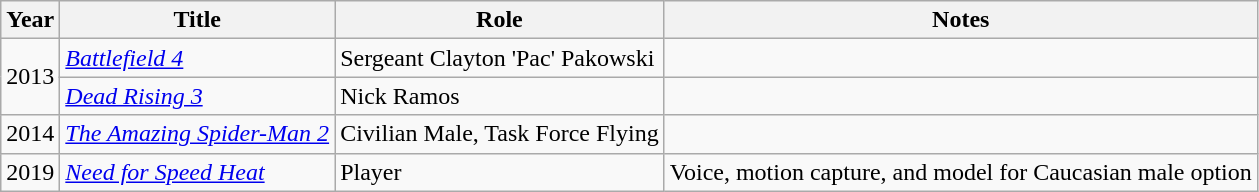<table class="wikitable">
<tr>
<th>Year</th>
<th>Title</th>
<th>Role</th>
<th>Notes</th>
</tr>
<tr>
<td rowspan=2>2013</td>
<td><em><a href='#'>Battlefield 4</a></em></td>
<td>Sergeant Clayton 'Pac' Pakowski</td>
<td></td>
</tr>
<tr>
<td><em><a href='#'>Dead Rising 3</a></em></td>
<td>Nick Ramos</td>
<td></td>
</tr>
<tr>
<td>2014</td>
<td><em><a href='#'>The Amazing Spider-Man 2</a></em></td>
<td>Civilian Male, Task Force Flying</td>
<td></td>
</tr>
<tr>
<td>2019</td>
<td><em><a href='#'>Need for Speed Heat</a></em></td>
<td>Player</td>
<td>Voice, motion capture, and model for Caucasian male option</td>
</tr>
</table>
